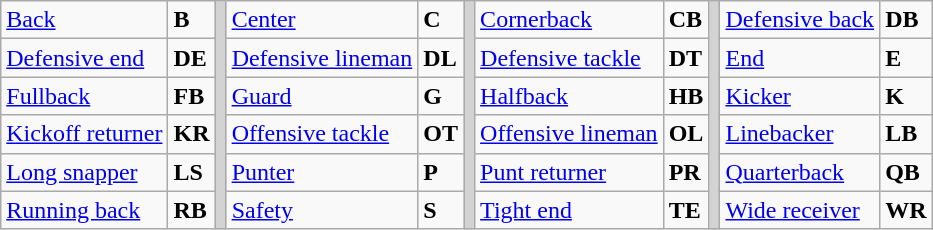<table class="wikitable">
<tr>
<td><a href='#'>Back</a></td>
<td><strong>B</strong></td>
<td rowSpan="6" style="background-color:lightgrey;"></td>
<td><a href='#'>Center</a></td>
<td><strong>C</strong></td>
<td rowSpan="6" style="background-color:lightgrey;"></td>
<td><a href='#'>Cornerback</a></td>
<td><strong>CB</strong></td>
<td rowSpan="6" style="background-color:lightgrey;"></td>
<td><a href='#'>Defensive back</a></td>
<td><strong>DB</strong></td>
</tr>
<tr>
<td><a href='#'>Defensive end</a></td>
<td><strong>DE</strong></td>
<td><a href='#'>Defensive lineman</a></td>
<td><strong>DL</strong></td>
<td><a href='#'>Defensive tackle</a></td>
<td><strong>DT</strong></td>
<td><a href='#'>End</a></td>
<td><strong>E</strong></td>
</tr>
<tr>
<td><a href='#'>Fullback</a></td>
<td><strong>FB</strong></td>
<td><a href='#'>Guard</a></td>
<td><strong>G</strong></td>
<td><a href='#'>Halfback</a></td>
<td><strong>HB</strong></td>
<td><a href='#'>Kicker</a></td>
<td><strong>K</strong></td>
</tr>
<tr>
<td><a href='#'>Kickoff returner</a></td>
<td><strong>KR</strong></td>
<td><a href='#'>Offensive tackle</a></td>
<td><strong>OT</strong></td>
<td><a href='#'>Offensive lineman</a></td>
<td><strong>OL</strong></td>
<td><a href='#'>Linebacker</a></td>
<td><strong>LB</strong></td>
</tr>
<tr>
<td><a href='#'>Long snapper</a></td>
<td><strong>LS</strong></td>
<td><a href='#'>Punter</a></td>
<td><strong>P</strong></td>
<td><a href='#'>Punt returner</a></td>
<td><strong>PR</strong></td>
<td><a href='#'>Quarterback</a></td>
<td><strong>QB</strong></td>
</tr>
<tr>
<td><a href='#'>Running back</a></td>
<td><strong>RB</strong></td>
<td><a href='#'>Safety</a></td>
<td><strong>S</strong></td>
<td><a href='#'>Tight end</a></td>
<td><strong>TE</strong></td>
<td><a href='#'>Wide receiver</a></td>
<td><strong>WR</strong></td>
</tr>
</table>
